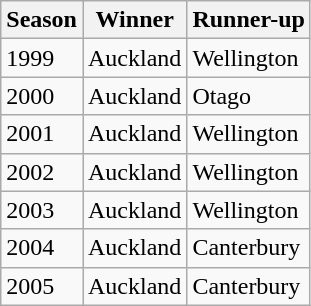<table class="wikitable">
<tr>
<th>Season</th>
<th>Winner</th>
<th>Runner-up</th>
</tr>
<tr>
<td>1999</td>
<td>Auckland</td>
<td>Wellington</td>
</tr>
<tr>
<td>2000</td>
<td>Auckland</td>
<td>Otago</td>
</tr>
<tr>
<td>2001</td>
<td>Auckland</td>
<td>Wellington</td>
</tr>
<tr>
<td>2002</td>
<td>Auckland</td>
<td>Wellington</td>
</tr>
<tr>
<td>2003</td>
<td>Auckland</td>
<td>Wellington</td>
</tr>
<tr>
<td>2004</td>
<td>Auckland</td>
<td>Canterbury</td>
</tr>
<tr>
<td>2005</td>
<td>Auckland</td>
<td>Canterbury</td>
</tr>
</table>
